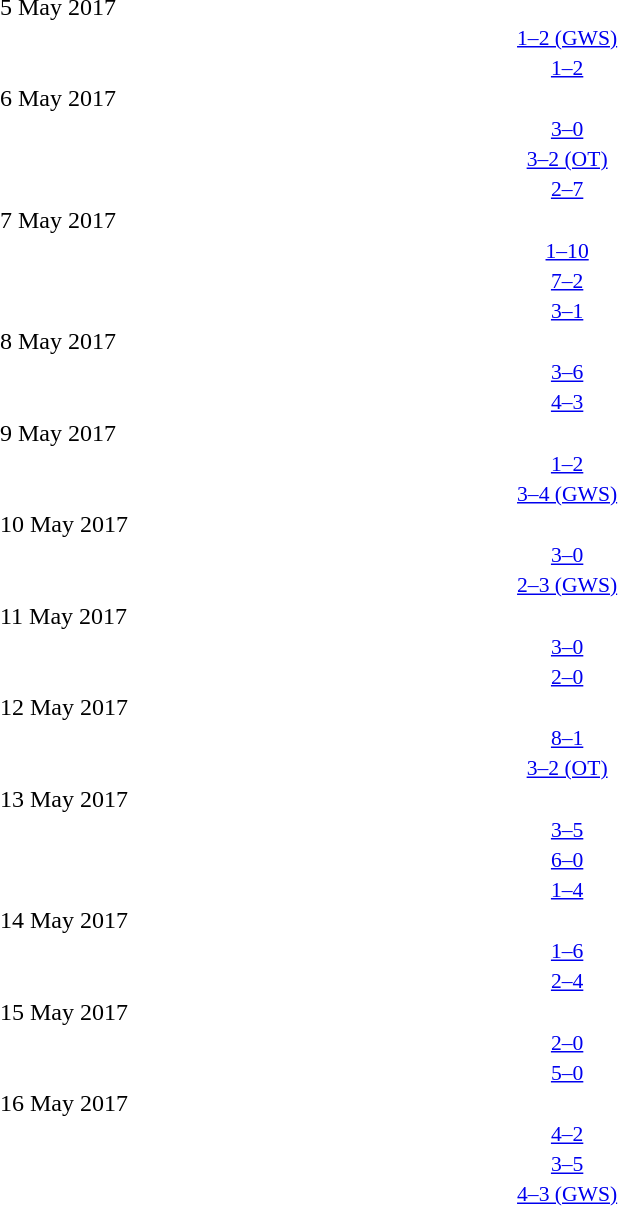<table style="width:100%;" cellspacing="1">
<tr>
<th width=25%></th>
<th width=2%></th>
<th width=6%></th>
<th width=2%></th>
<th width=25%></th>
</tr>
<tr>
<td>5 May 2017</td>
</tr>
<tr style=font-size:90%>
<td align=right></td>
<td></td>
<td align=center><a href='#'>1–2 (GWS)</a></td>
<td></td>
<td></td>
<td></td>
</tr>
<tr style=font-size:90%>
<td align=right></td>
<td></td>
<td align=center><a href='#'>1–2</a></td>
<td></td>
<td></td>
<td></td>
</tr>
<tr>
<td>6 May 2017</td>
</tr>
<tr style=font-size:90%>
<td align=right></td>
<td></td>
<td align=center><a href='#'>3–0</a></td>
<td></td>
<td></td>
<td></td>
</tr>
<tr style=font-size:90%>
<td align=right></td>
<td></td>
<td align=center><a href='#'>3–2 (OT)</a></td>
<td></td>
<td></td>
<td></td>
</tr>
<tr style=font-size:90%>
<td align=right></td>
<td></td>
<td align=center><a href='#'>2–7</a></td>
<td></td>
<td></td>
<td></td>
</tr>
<tr>
<td>7 May 2017</td>
</tr>
<tr style=font-size:90%>
<td align=right></td>
<td></td>
<td align=center><a href='#'>1–10</a></td>
<td></td>
<td></td>
<td></td>
</tr>
<tr style=font-size:90%>
<td align=right></td>
<td></td>
<td align=center><a href='#'>7–2</a></td>
<td></td>
<td></td>
<td></td>
</tr>
<tr style=font-size:90%>
<td align=right></td>
<td></td>
<td align=center><a href='#'>3–1</a></td>
<td></td>
<td></td>
<td></td>
</tr>
<tr>
<td>8 May 2017</td>
</tr>
<tr style=font-size:90%>
<td align=right></td>
<td></td>
<td align=center><a href='#'>3–6</a></td>
<td></td>
<td></td>
<td></td>
</tr>
<tr style=font-size:90%>
<td align=right></td>
<td></td>
<td align=center><a href='#'>4–3</a></td>
<td></td>
<td></td>
<td></td>
</tr>
<tr>
<td>9 May 2017</td>
</tr>
<tr style=font-size:90%>
<td align=right></td>
<td></td>
<td align=center><a href='#'>1–2</a></td>
<td></td>
<td></td>
<td></td>
</tr>
<tr style=font-size:90%>
<td align=right></td>
<td></td>
<td align=center><a href='#'>3–4 (GWS)</a></td>
<td></td>
<td></td>
<td></td>
</tr>
<tr>
<td>10 May 2017</td>
</tr>
<tr style=font-size:90%>
<td align=right></td>
<td></td>
<td align=center><a href='#'>3–0</a></td>
<td></td>
<td></td>
<td></td>
</tr>
<tr style=font-size:90%>
<td align=right></td>
<td></td>
<td align=center><a href='#'>2–3 (GWS)</a></td>
<td></td>
<td></td>
<td></td>
</tr>
<tr>
<td>11 May 2017</td>
</tr>
<tr style=font-size:90%>
<td align=right></td>
<td></td>
<td align=center><a href='#'>3–0</a></td>
<td></td>
<td></td>
<td></td>
</tr>
<tr style=font-size:90%>
<td align=right></td>
<td></td>
<td align=center><a href='#'>2–0</a></td>
<td></td>
<td></td>
<td></td>
</tr>
<tr>
<td>12 May 2017</td>
</tr>
<tr style=font-size:90%>
<td align=right></td>
<td></td>
<td align=center><a href='#'>8–1</a></td>
<td></td>
<td></td>
<td></td>
</tr>
<tr style=font-size:90%>
<td align=right></td>
<td></td>
<td align=center><a href='#'>3–2 (OT)</a></td>
<td></td>
<td></td>
<td></td>
</tr>
<tr>
<td>13 May 2017</td>
</tr>
<tr style=font-size:90%>
<td align=right></td>
<td></td>
<td align=center><a href='#'>3–5</a></td>
<td></td>
<td></td>
<td></td>
</tr>
<tr style=font-size:90%>
<td align=right></td>
<td></td>
<td align=center><a href='#'>6–0</a></td>
<td></td>
<td></td>
<td></td>
</tr>
<tr style=font-size:90%>
<td align=right></td>
<td></td>
<td align=center><a href='#'>1–4</a></td>
<td></td>
<td></td>
<td></td>
</tr>
<tr>
<td>14 May 2017</td>
</tr>
<tr style=font-size:90%>
<td align=right></td>
<td></td>
<td align=center><a href='#'>1–6</a></td>
<td></td>
<td></td>
<td></td>
</tr>
<tr style=font-size:90%>
<td align=right></td>
<td></td>
<td align=center><a href='#'>2–4</a></td>
<td></td>
<td></td>
<td></td>
</tr>
<tr>
<td>15 May 2017</td>
</tr>
<tr style=font-size:90%>
<td align=right></td>
<td></td>
<td align=center><a href='#'>2–0</a></td>
<td></td>
<td></td>
<td></td>
</tr>
<tr style=font-size:90%>
<td align=right></td>
<td></td>
<td align=center><a href='#'>5–0</a></td>
<td></td>
<td></td>
<td></td>
</tr>
<tr>
<td>16 May 2017</td>
</tr>
<tr style=font-size:90%>
<td align=right></td>
<td></td>
<td align=center><a href='#'>4–2</a></td>
<td></td>
<td></td>
<td></td>
</tr>
<tr style=font-size:90%>
<td align=right></td>
<td></td>
<td align=center><a href='#'>3–5</a></td>
<td></td>
<td></td>
<td></td>
</tr>
<tr style=font-size:90%>
<td align=right></td>
<td></td>
<td align=center><a href='#'>4–3 (GWS)</a></td>
<td></td>
<td></td>
<td></td>
</tr>
</table>
